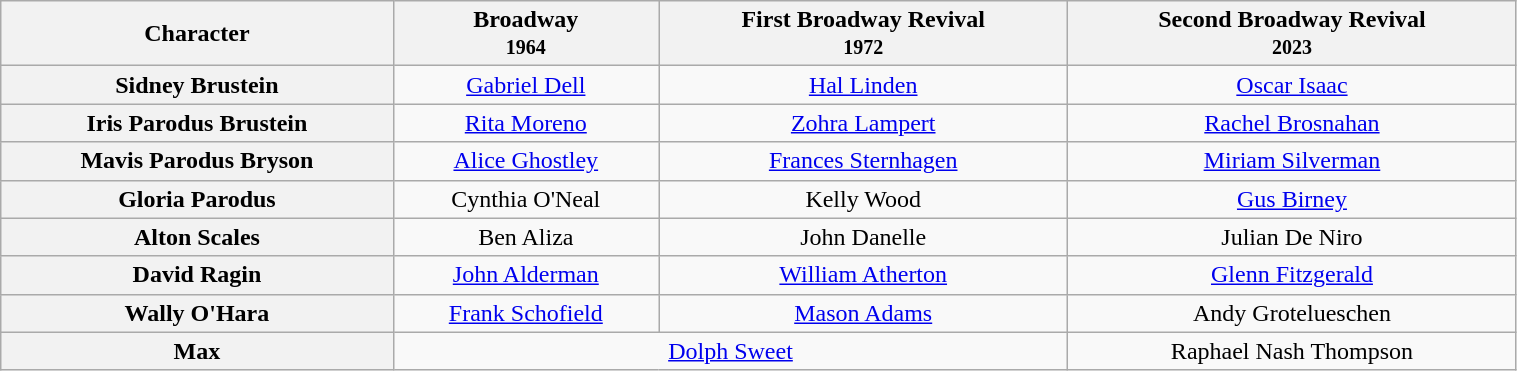<table class="wikitable" width="80%">
<tr>
<th>Character</th>
<th>Broadway <br> <small> 1964</small></th>
<th>First Broadway Revival <br> <small> 1972</small></th>
<th>Second Broadway Revival <br> <small> 2023</small></th>
</tr>
<tr>
<th scope="row">Sidney Brustein</th>
<td align="center" colspan="1"><a href='#'>Gabriel Dell</a></td>
<td align="center" colspan="1"><a href='#'>Hal Linden</a></td>
<td align="center" colspan="1"><a href='#'>Oscar Isaac</a></td>
</tr>
<tr>
<th scope="row">Iris Parodus Brustein</th>
<td align="center"><a href='#'>Rita Moreno</a></td>
<td align="center" colspan="1"><a href='#'>Zohra Lampert</a></td>
<td align="center" colspan="1"><a href='#'>Rachel Brosnahan</a></td>
</tr>
<tr>
<th scope="row">Mavis Parodus Bryson</th>
<td align="center" colspan="1"><a href='#'>Alice Ghostley</a></td>
<td align="center" colspan="1"><a href='#'>Frances Sternhagen</a></td>
<td align="center" colspan="1"><a href='#'>Miriam Silverman</a></td>
</tr>
<tr>
<th scope="row">Gloria Parodus</th>
<td align="center" colspan="1">Cynthia O'Neal</td>
<td align="center" colspan="1">Kelly Wood</td>
<td align="center" colspan="1"><a href='#'>Gus Birney</a></td>
</tr>
<tr>
<th scope="row">Alton Scales</th>
<td align="center" colspan="1">Ben Aliza</td>
<td align="center" colspan="1">John Danelle</td>
<td align="center" colspan="1">Julian De Niro</td>
</tr>
<tr>
<th scope="row">David Ragin</th>
<td align="center" colspan="1"><a href='#'>John Alderman</a></td>
<td align="center" colspan="1"><a href='#'>William Atherton</a></td>
<td align="center" colspan="1"><a href='#'>Glenn Fitzgerald</a></td>
</tr>
<tr>
<th scope="row">Wally O'Hara</th>
<td align="center" colspan="1"><a href='#'>Frank Schofield</a></td>
<td align="center" colspan="1"><a href='#'>Mason Adams</a></td>
<td align="center" colspan="1">Andy Grotelueschen</td>
</tr>
<tr>
<th scope="row">Max</th>
<td align="center" colspan="2"><a href='#'>Dolph Sweet</a></td>
<td align="center" colspan="1">Raphael Nash Thompson</td>
</tr>
</table>
